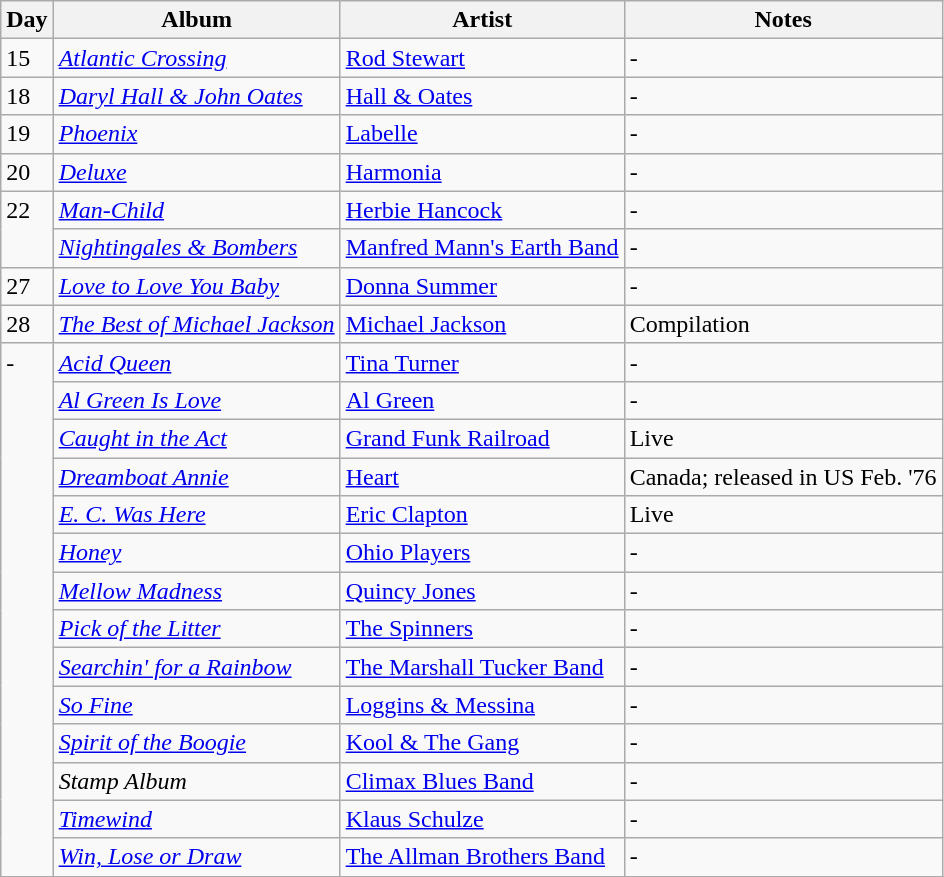<table class="wikitable">
<tr>
<th>Day</th>
<th>Album</th>
<th>Artist</th>
<th>Notes</th>
</tr>
<tr>
<td rowspan="1" valign="top">15</td>
<td><em><a href='#'>Atlantic Crossing</a></em></td>
<td><a href='#'>Rod Stewart</a></td>
<td>-</td>
</tr>
<tr>
<td rowspan="1" valign="top">18</td>
<td><em><a href='#'>Daryl Hall & John Oates</a></em></td>
<td><a href='#'>Hall & Oates</a></td>
<td>-</td>
</tr>
<tr>
<td rowspan="1" valign="top">19</td>
<td><em><a href='#'>Phoenix</a></em></td>
<td><a href='#'>Labelle</a></td>
<td>-</td>
</tr>
<tr>
<td rowspan="1" valign="top">20</td>
<td><em><a href='#'>Deluxe</a></em></td>
<td><a href='#'>Harmonia</a></td>
<td>-</td>
</tr>
<tr>
<td rowspan="2" valign="top">22</td>
<td><em><a href='#'>Man-Child</a></em></td>
<td><a href='#'>Herbie Hancock</a></td>
<td>-</td>
</tr>
<tr>
<td><em><a href='#'>Nightingales & Bombers</a></em></td>
<td><a href='#'>Manfred Mann's Earth Band</a></td>
<td>-</td>
</tr>
<tr>
<td rowspan="1" valign="top">27</td>
<td><em><a href='#'>Love to Love You Baby</a></em></td>
<td><a href='#'>Donna Summer</a></td>
<td>-</td>
</tr>
<tr>
<td rowspan="1" valign="top">28</td>
<td><em><a href='#'>The Best of Michael Jackson</a></em></td>
<td><a href='#'>Michael Jackson</a></td>
<td>Compilation</td>
</tr>
<tr>
<td rowspan="14" valign="top">-</td>
<td><em><a href='#'>Acid Queen</a></em></td>
<td><a href='#'>Tina Turner</a></td>
<td>-</td>
</tr>
<tr>
<td><em><a href='#'>Al Green Is Love</a></em></td>
<td><a href='#'>Al Green</a></td>
<td>-</td>
</tr>
<tr>
<td><em><a href='#'>Caught in the Act</a></em></td>
<td><a href='#'>Grand Funk Railroad</a></td>
<td>Live</td>
</tr>
<tr>
<td><em><a href='#'>Dreamboat Annie</a></em></td>
<td><a href='#'>Heart</a></td>
<td>Canada; released in US Feb. '76</td>
</tr>
<tr>
<td><em><a href='#'>E. C. Was Here</a></em></td>
<td><a href='#'>Eric Clapton</a></td>
<td>Live</td>
</tr>
<tr>
<td><em><a href='#'>Honey</a></em></td>
<td><a href='#'>Ohio Players</a></td>
<td>-</td>
</tr>
<tr>
<td><em><a href='#'>Mellow Madness</a></em></td>
<td><a href='#'>Quincy Jones</a></td>
<td>-</td>
</tr>
<tr>
<td><em><a href='#'>Pick of the Litter</a></em></td>
<td><a href='#'>The Spinners</a></td>
<td>-</td>
</tr>
<tr>
<td><em><a href='#'>Searchin' for a Rainbow</a></em></td>
<td><a href='#'>The Marshall Tucker Band</a></td>
<td>-</td>
</tr>
<tr>
<td><em><a href='#'>So Fine</a></em></td>
<td><a href='#'>Loggins & Messina</a></td>
<td>-</td>
</tr>
<tr>
<td><em><a href='#'>Spirit of the Boogie</a></em></td>
<td><a href='#'>Kool & The Gang</a></td>
<td>-</td>
</tr>
<tr>
<td><em>Stamp Album</em></td>
<td><a href='#'>Climax Blues Band</a></td>
<td>-</td>
</tr>
<tr>
<td><em><a href='#'>Timewind</a></em></td>
<td><a href='#'>Klaus Schulze</a></td>
<td>-</td>
</tr>
<tr>
<td><em><a href='#'>Win, Lose or Draw</a></em></td>
<td><a href='#'>The Allman Brothers Band</a></td>
<td>-</td>
</tr>
<tr>
</tr>
</table>
